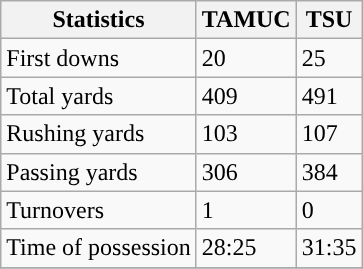<table class="wikitable">
<tr>
<th>Statistics</th>
<th>TAMUC</th>
<th>TSU</th>
</tr>
<tr>
<td>First downs</td>
<td>20</td>
<td>25</td>
</tr>
<tr>
<td>Total yards</td>
<td>409</td>
<td>491</td>
</tr>
<tr>
<td>Rushing yards</td>
<td>103</td>
<td>107</td>
</tr>
<tr>
<td>Passing yards</td>
<td>306</td>
<td>384</td>
</tr>
<tr>
<td>Turnovers</td>
<td>1</td>
<td>0</td>
</tr>
<tr>
<td>Time of possession</td>
<td>28:25</td>
<td>31:35</td>
</tr>
<tr>
</tr>
</table>
